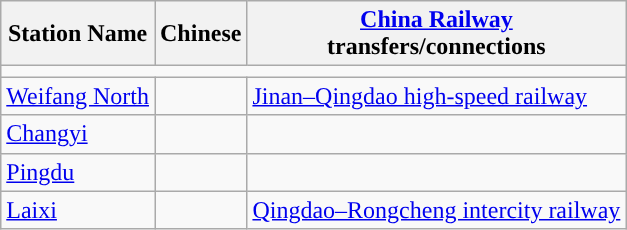<table class="wikitable">
<tr>
<th>Station Name</th>
<th>Chinese<br></th>
<th><a href='#'>China Railway</a><br>transfers/connections<br>
</th>
</tr>
<tr style="background:#">
<td colspan = "11"></td>
</tr>
<tr>
<td><a href='#'>Weifang North</a></td>
<td></td>
<td><a href='#'>Jinan–Qingdao high-speed railway</a></td>
</tr>
<tr>
<td><a href='#'>Changyi</a></td>
<td></td>
<td></td>
</tr>
<tr>
<td><a href='#'>Pingdu</a></td>
<td></td>
<td></td>
</tr>
<tr>
<td><a href='#'>Laixi</a></td>
<td></td>
<td><a href='#'>Qingdao–Rongcheng intercity railway</a></td>
</tr>
</table>
